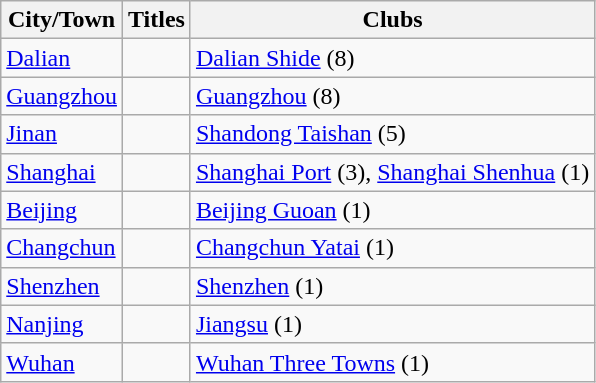<table class="wikitable">
<tr>
<th>City/Town</th>
<th>Titles</th>
<th>Clubs</th>
</tr>
<tr>
<td><a href='#'>Dalian</a></td>
<td></td>
<td><a href='#'>Dalian Shide</a> (8)</td>
</tr>
<tr>
<td><a href='#'>Guangzhou</a></td>
<td></td>
<td><a href='#'>Guangzhou</a> (8)</td>
</tr>
<tr>
<td><a href='#'>Jinan</a></td>
<td></td>
<td><a href='#'>Shandong Taishan</a> (5)</td>
</tr>
<tr>
<td><a href='#'>Shanghai</a></td>
<td></td>
<td><a href='#'>Shanghai Port</a> (3), <a href='#'>Shanghai Shenhua</a> (1)</td>
</tr>
<tr>
<td><a href='#'>Beijing</a></td>
<td></td>
<td><a href='#'>Beijing Guoan</a> (1)</td>
</tr>
<tr>
<td><a href='#'>Changchun</a></td>
<td></td>
<td><a href='#'>Changchun Yatai</a> (1)</td>
</tr>
<tr>
<td><a href='#'>Shenzhen</a></td>
<td></td>
<td><a href='#'>Shenzhen</a> (1)</td>
</tr>
<tr>
<td><a href='#'>Nanjing</a></td>
<td></td>
<td><a href='#'>Jiangsu</a> (1)</td>
</tr>
<tr>
<td><a href='#'>Wuhan</a></td>
<td></td>
<td><a href='#'>Wuhan Three Towns</a> (1)</td>
</tr>
</table>
